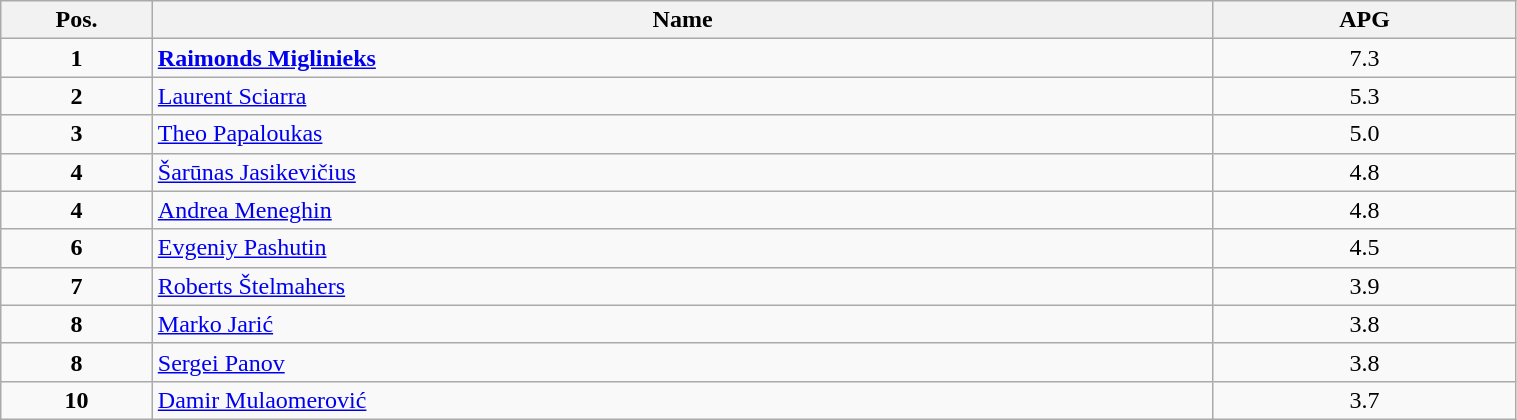<table class=wikitable width="80%">
<tr>
<th width="10%">Pos.</th>
<th width="70%">Name</th>
<th width="20%">APG</th>
</tr>
<tr>
<td align=center><strong>1</strong></td>
<td> <strong><a href='#'>Raimonds Miglinieks</a></strong></td>
<td align=center>7.3</td>
</tr>
<tr>
<td align=center><strong>2</strong></td>
<td> <a href='#'>Laurent Sciarra</a></td>
<td align=center>5.3</td>
</tr>
<tr>
<td align=center><strong>3</strong></td>
<td> <a href='#'>Theo Papaloukas</a></td>
<td align=center>5.0</td>
</tr>
<tr>
<td align=center><strong>4</strong></td>
<td> <a href='#'>Šarūnas Jasikevičius</a></td>
<td align=center>4.8</td>
</tr>
<tr>
<td align=center><strong>4</strong></td>
<td> <a href='#'>Andrea Meneghin</a></td>
<td align=center>4.8</td>
</tr>
<tr>
<td align=center><strong>6</strong></td>
<td> <a href='#'>Evgeniy Pashutin</a></td>
<td align=center>4.5</td>
</tr>
<tr>
<td align=center><strong>7</strong></td>
<td> <a href='#'>Roberts Štelmahers</a></td>
<td align=center>3.9</td>
</tr>
<tr>
<td align=center><strong>8</strong></td>
<td> <a href='#'>Marko Jarić</a></td>
<td align=center>3.8</td>
</tr>
<tr>
<td align=center><strong>8</strong></td>
<td> <a href='#'>Sergei Panov</a></td>
<td align=center>3.8</td>
</tr>
<tr>
<td align=center><strong>10</strong></td>
<td> <a href='#'>Damir Mulaomerović</a></td>
<td align=center>3.7</td>
</tr>
</table>
